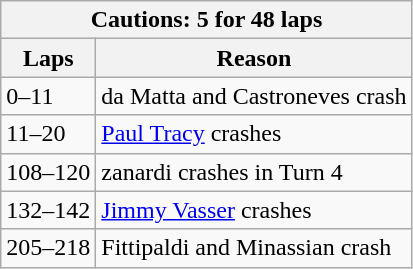<table class="wikitable">
<tr>
<th colspan=2>Cautions: 5 for 48 laps</th>
</tr>
<tr>
<th>Laps</th>
<th>Reason</th>
</tr>
<tr>
<td>0–11</td>
<td>da Matta and Castroneves crash</td>
</tr>
<tr>
<td>11–20</td>
<td><a href='#'>Paul Tracy</a> crashes</td>
</tr>
<tr>
<td>108–120</td>
<td>zanardi crashes in Turn 4</td>
</tr>
<tr>
<td>132–142</td>
<td><a href='#'>Jimmy Vasser</a> crashes</td>
</tr>
<tr>
<td>205–218</td>
<td>Fittipaldi and Minassian crash</td>
</tr>
</table>
